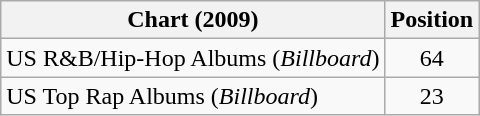<table class="wikitable sortable plainrowheaders">
<tr>
<th>Chart (2009)</th>
<th>Position</th>
</tr>
<tr>
<td>US R&B/Hip-Hop Albums (<em>Billboard</em>)</td>
<td style="text-align:center;">64</td>
</tr>
<tr>
<td>US Top Rap Albums (<em>Billboard</em>)</td>
<td style="text-align:center;">23</td>
</tr>
</table>
